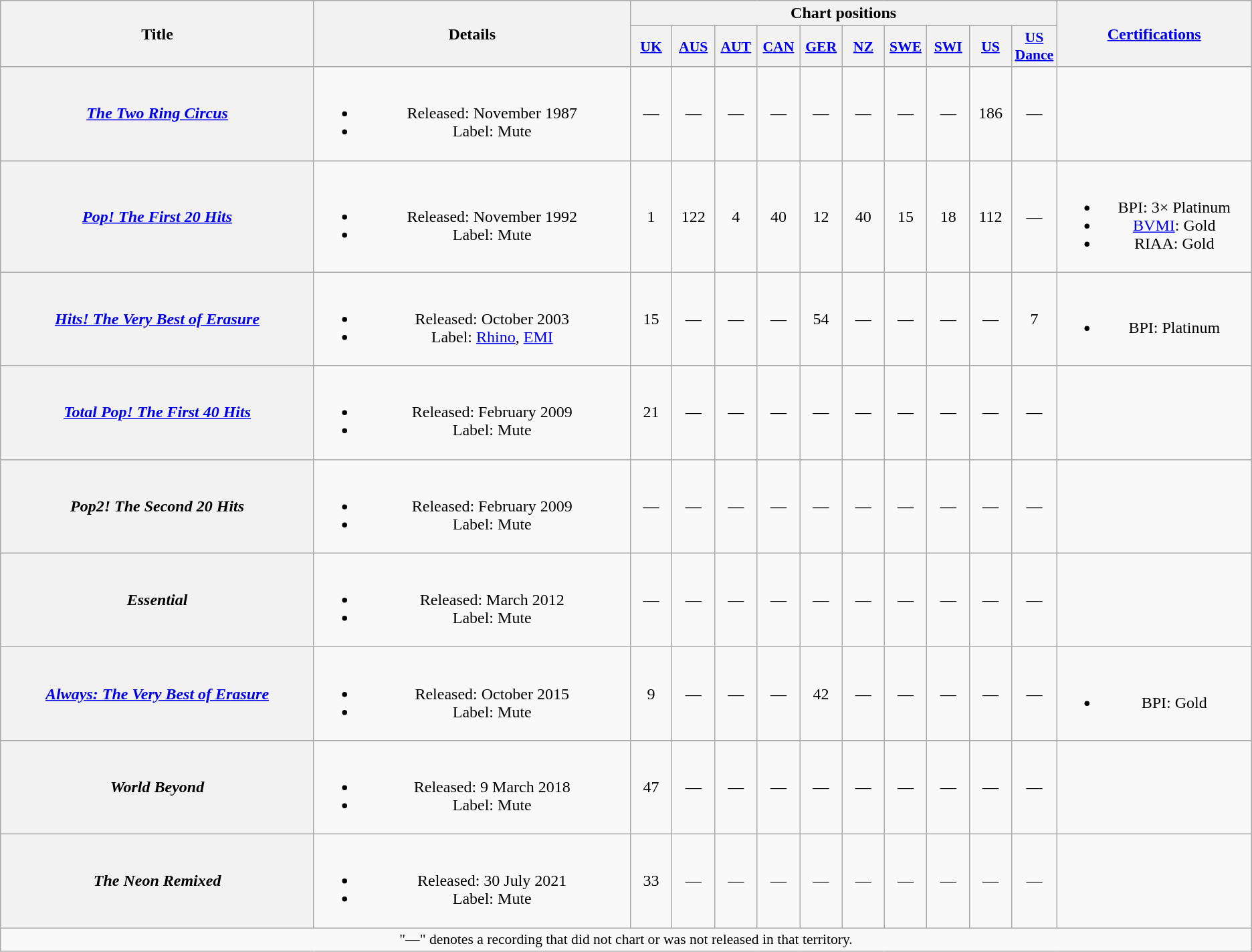<table class="wikitable plainrowheaders" style="text-align:center;">
<tr>
<th scope="col" rowspan="2" style="width:20em;">Title</th>
<th scope="col" rowspan="2" style="width:20em;">Details</th>
<th scope="col" colspan="10">Chart positions</th>
<th rowspan="2" style="width:12em;"><a href='#'>Certifications</a></th>
</tr>
<tr>
<th scope="col" style="width:2.5em;font-size:90%;"><a href='#'>UK</a><br></th>
<th scope="col" style="width:2.5em;font-size:90%;"><a href='#'>AUS</a><br></th>
<th scope="col" style="width:2.5em;font-size:90%;"><a href='#'>AUT</a><br></th>
<th scope="col" style="width:2.5em;font-size:90%;"><a href='#'>CAN</a><br></th>
<th scope="col" style="width:2.5em;font-size:90%;"><a href='#'>GER</a><br></th>
<th scope="col" style="width:2.5em;font-size:90%;"><a href='#'>NZ</a><br></th>
<th scope="col" style="width:2.5em;font-size:90%;"><a href='#'>SWE</a><br></th>
<th scope="col" style="width:2.5em;font-size:90%;"><a href='#'>SWI</a><br></th>
<th scope="col" style="width:2.5em;font-size:90%;"><a href='#'>US</a><br></th>
<th scope="col" style="width:2.5em;font-size:90%;"><a href='#'>US Dance</a><br></th>
</tr>
<tr>
<th scope="row"><em><a href='#'>The Two Ring Circus</a></em></th>
<td><br><ul><li>Released: November 1987</li><li>Label: Mute</li></ul></td>
<td>—</td>
<td>—</td>
<td>—</td>
<td>—</td>
<td>—</td>
<td>—</td>
<td>—</td>
<td>—</td>
<td>186</td>
<td>—</td>
<td></td>
</tr>
<tr>
<th scope="row"><em><a href='#'>Pop! The First 20 Hits</a></em></th>
<td><br><ul><li>Released: November 1992</li><li>Label: Mute</li></ul></td>
<td>1</td>
<td>122</td>
<td>4</td>
<td>40</td>
<td>12</td>
<td>40</td>
<td>15</td>
<td>18</td>
<td>112</td>
<td>—</td>
<td><br><ul><li>BPI: 3× Platinum</li><li><a href='#'>BVMI</a>: Gold</li><li>RIAA: Gold</li></ul></td>
</tr>
<tr>
<th scope="row"><em><a href='#'>Hits! The Very Best of Erasure</a></em></th>
<td><br><ul><li>Released: October 2003</li><li>Label: <a href='#'>Rhino</a>, <a href='#'>EMI</a></li></ul></td>
<td>15</td>
<td>—</td>
<td>—</td>
<td>—</td>
<td>54</td>
<td>—</td>
<td>—</td>
<td>—</td>
<td>—</td>
<td>7</td>
<td><br><ul><li>BPI: Platinum</li></ul></td>
</tr>
<tr>
<th scope="row"><em><a href='#'>Total Pop! The First 40 Hits</a></em></th>
<td><br><ul><li>Released: February 2009</li><li>Label: Mute</li></ul></td>
<td>21</td>
<td>—</td>
<td>—</td>
<td>—</td>
<td>—</td>
<td>—</td>
<td>—</td>
<td>—</td>
<td>—</td>
<td>—</td>
<td></td>
</tr>
<tr>
<th scope="row"><em>Pop2! The Second 20 Hits</em></th>
<td><br><ul><li>Released: February 2009</li><li>Label: Mute</li></ul></td>
<td>—</td>
<td>—</td>
<td>—</td>
<td>—</td>
<td>—</td>
<td>—</td>
<td>—</td>
<td>—</td>
<td>—</td>
<td>—</td>
<td></td>
</tr>
<tr>
<th scope="row"><em>Essential</em></th>
<td><br><ul><li>Released: March 2012</li><li>Label: Mute</li></ul></td>
<td>—</td>
<td>—</td>
<td>—</td>
<td>—</td>
<td>—</td>
<td>—</td>
<td>—</td>
<td>—</td>
<td>—</td>
<td>—</td>
<td></td>
</tr>
<tr>
<th scope="row"><em><a href='#'>Always: The Very Best of Erasure</a></em></th>
<td><br><ul><li>Released: October 2015</li><li>Label: Mute</li></ul></td>
<td>9</td>
<td>—</td>
<td>—</td>
<td>—</td>
<td>42</td>
<td>—</td>
<td>—</td>
<td>—</td>
<td>—</td>
<td>—</td>
<td><br><ul><li>BPI: Gold</li></ul></td>
</tr>
<tr>
<th scope="row"><em>World Beyond</em></th>
<td><br><ul><li>Released: 9 March 2018</li><li>Label: Mute</li></ul></td>
<td>47</td>
<td>—</td>
<td>—</td>
<td>—</td>
<td>—</td>
<td>—</td>
<td>—</td>
<td>—</td>
<td>—</td>
<td>—</td>
<td></td>
</tr>
<tr>
<th scope="row"><em>The Neon Remixed</em></th>
<td><br><ul><li>Released: 30 July 2021</li><li>Label: Mute</li></ul></td>
<td>33</td>
<td>—</td>
<td>—</td>
<td>—</td>
<td>—</td>
<td>—</td>
<td>—</td>
<td>—</td>
<td>—</td>
<td>—</td>
<td></td>
</tr>
<tr>
<td colspan="20" style="font-size:90%;">"—" denotes a recording that did not chart or was not released in that territory.</td>
</tr>
</table>
